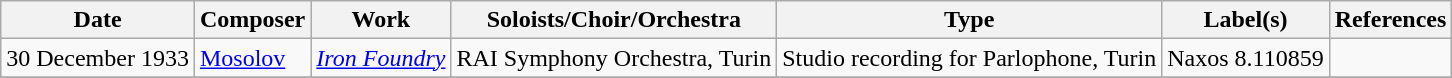<table class="wikitable">
<tr>
<th>Date</th>
<th>Composer</th>
<th>Work</th>
<th>Soloists/Choir/Orchestra</th>
<th>Type</th>
<th>Label(s)</th>
<th>References</th>
</tr>
<tr>
<td>30 December 1933</td>
<td><a href='#'>Mosolov</a></td>
<td><em><a href='#'>Iron Foundry</a></em></td>
<td>RAI Symphony Orchestra, Turin</td>
<td>Studio recording for Parlophone, Turin</td>
<td>Naxos 8.110859</td>
<td></td>
</tr>
<tr>
</tr>
</table>
